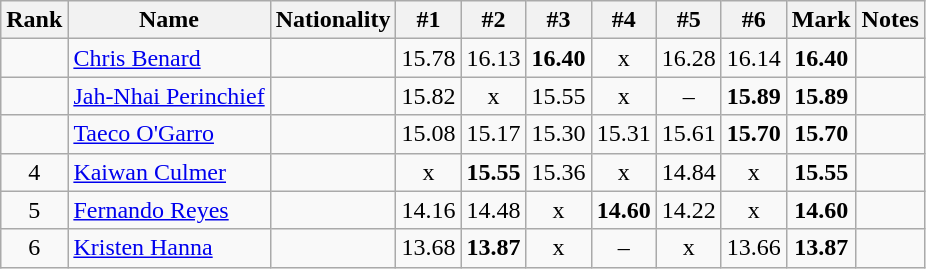<table class="wikitable sortable" style="text-align:center">
<tr>
<th>Rank</th>
<th>Name</th>
<th>Nationality</th>
<th>#1</th>
<th>#2</th>
<th>#3</th>
<th>#4</th>
<th>#5</th>
<th>#6</th>
<th>Mark</th>
<th>Notes</th>
</tr>
<tr>
<td></td>
<td align=left><a href='#'>Chris Benard</a></td>
<td align=left></td>
<td>15.78</td>
<td>16.13</td>
<td><strong>16.40</strong></td>
<td>x</td>
<td>16.28</td>
<td>16.14</td>
<td><strong>16.40</strong></td>
<td></td>
</tr>
<tr>
<td></td>
<td align=left><a href='#'>Jah-Nhai Perinchief</a></td>
<td align=left></td>
<td>15.82</td>
<td>x</td>
<td>15.55</td>
<td>x</td>
<td>–</td>
<td><strong>15.89</strong></td>
<td><strong>15.89</strong></td>
<td></td>
</tr>
<tr>
<td></td>
<td align=left><a href='#'>Taeco O'Garro</a></td>
<td align=left></td>
<td>15.08</td>
<td>15.17</td>
<td>15.30</td>
<td>15.31</td>
<td>15.61</td>
<td><strong>15.70</strong></td>
<td><strong>15.70</strong></td>
<td></td>
</tr>
<tr>
<td>4</td>
<td align=left><a href='#'>Kaiwan Culmer</a></td>
<td align=left></td>
<td>x</td>
<td><strong>15.55</strong></td>
<td>15.36</td>
<td>x</td>
<td>14.84</td>
<td>x</td>
<td><strong>15.55</strong></td>
<td></td>
</tr>
<tr>
<td>5</td>
<td align=left><a href='#'>Fernando Reyes</a></td>
<td align=left></td>
<td>14.16</td>
<td>14.48</td>
<td>x</td>
<td><strong>14.60</strong></td>
<td>14.22</td>
<td>x</td>
<td><strong>14.60</strong></td>
<td></td>
</tr>
<tr>
<td>6</td>
<td align=left><a href='#'>Kristen Hanna</a></td>
<td align=left></td>
<td>13.68</td>
<td><strong>13.87</strong></td>
<td>x</td>
<td>–</td>
<td>x</td>
<td>13.66</td>
<td><strong>13.87</strong></td>
<td></td>
</tr>
</table>
